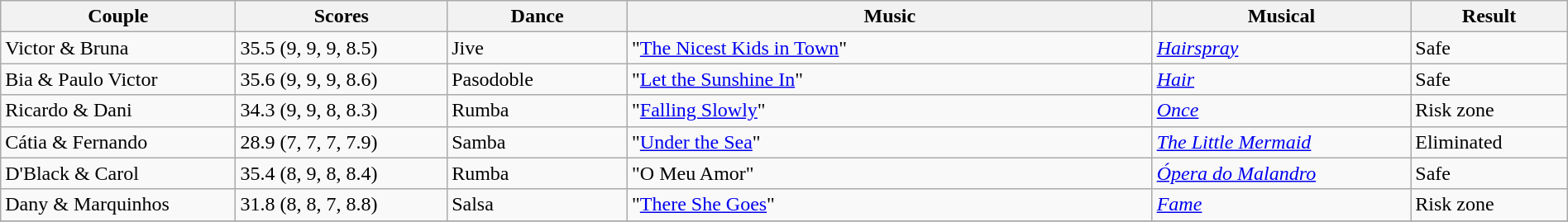<table class="wikitable sortable" style="width:100%;">
<tr>
<th width="15.0%">Couple</th>
<th width="13.5%">Scores</th>
<th width="11.5%">Dance</th>
<th width="33.5%">Music</th>
<th width="16.5%">Musical</th>
<th width="10.0%">Result</th>
</tr>
<tr>
<td>Victor & Bruna</td>
<td>35.5 (9, 9, 9, 8.5)</td>
<td>Jive</td>
<td>"<a href='#'>The Nicest Kids in Town</a>"</td>
<td><em><a href='#'>Hairspray</a></em></td>
<td>Safe</td>
</tr>
<tr>
<td>Bia & Paulo Victor</td>
<td>35.6 (9, 9, 9, 8.6)</td>
<td>Pasodoble</td>
<td>"<a href='#'>Let the Sunshine In</a>"</td>
<td><em><a href='#'>Hair</a></em></td>
<td>Safe</td>
</tr>
<tr>
<td>Ricardo & Dani</td>
<td>34.3 (9, 9, 8, 8.3)</td>
<td>Rumba</td>
<td>"<a href='#'>Falling Slowly</a>"</td>
<td><em><a href='#'>Once</a></em></td>
<td>Risk zone</td>
</tr>
<tr>
<td>Cátia & Fernando</td>
<td>28.9 (7, 7, 7, 7.9)</td>
<td>Samba</td>
<td>"<a href='#'>Under the Sea</a>"</td>
<td><em><a href='#'>The Little Mermaid</a></em></td>
<td>Eliminated</td>
</tr>
<tr>
<td>D'Black & Carol</td>
<td>35.4 (8, 9, 8, 8.4)</td>
<td>Rumba</td>
<td>"O Meu Amor"</td>
<td><em><a href='#'>Ópera do Malandro</a></em></td>
<td>Safe</td>
</tr>
<tr>
<td>Dany & Marquinhos</td>
<td>31.8 (8, 8, 7, 8.8)</td>
<td>Salsa</td>
<td>"<a href='#'>There She Goes</a>"</td>
<td><em><a href='#'>Fame</a></em></td>
<td>Risk zone</td>
</tr>
<tr>
</tr>
</table>
